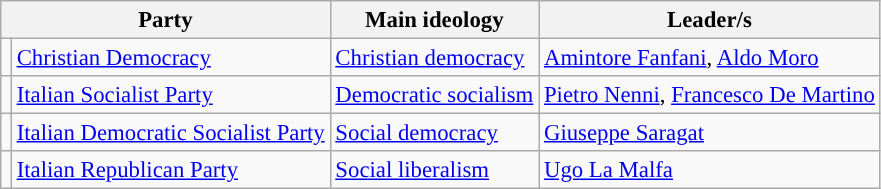<table class="wikitable" style="font-size:95%">
<tr>
<th colspan=2>Party</th>
<th>Main ideology</th>
<th>Leader/s</th>
</tr>
<tr>
<td></td>
<td><a href='#'>Christian Democracy</a></td>
<td><a href='#'>Christian democracy</a></td>
<td><a href='#'>Amintore Fanfani</a>, <a href='#'>Aldo Moro</a></td>
</tr>
<tr>
<td></td>
<td><a href='#'>Italian Socialist Party</a></td>
<td><a href='#'>Democratic socialism</a></td>
<td><a href='#'>Pietro Nenni</a>, <a href='#'>Francesco De Martino</a></td>
</tr>
<tr>
<td></td>
<td><a href='#'>Italian Democratic Socialist Party</a></td>
<td><a href='#'>Social democracy</a></td>
<td><a href='#'>Giuseppe Saragat</a></td>
</tr>
<tr>
<td></td>
<td><a href='#'>Italian Republican Party</a></td>
<td><a href='#'>Social liberalism</a></td>
<td><a href='#'>Ugo La Malfa</a></td>
</tr>
</table>
